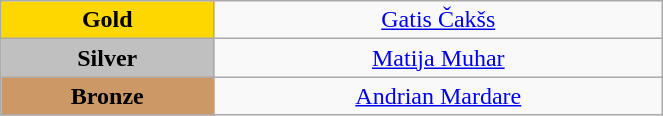<table class="wikitable" style="text-align:center; " width="35%">
<tr>
<td bgcolor="gold"><strong>Gold</strong></td>
<td><a href='#'>Gatis Čakšs</a><br>  <small><em></em></small></td>
</tr>
<tr>
<td bgcolor="silver"><strong>Silver</strong></td>
<td><a href='#'>Matija Muhar</a><br>  <small><em></em></small></td>
</tr>
<tr>
<td bgcolor="CC9966"><strong>Bronze</strong></td>
<td><a href='#'>Andrian Mardare</a><br>  <small><em></em></small></td>
</tr>
</table>
